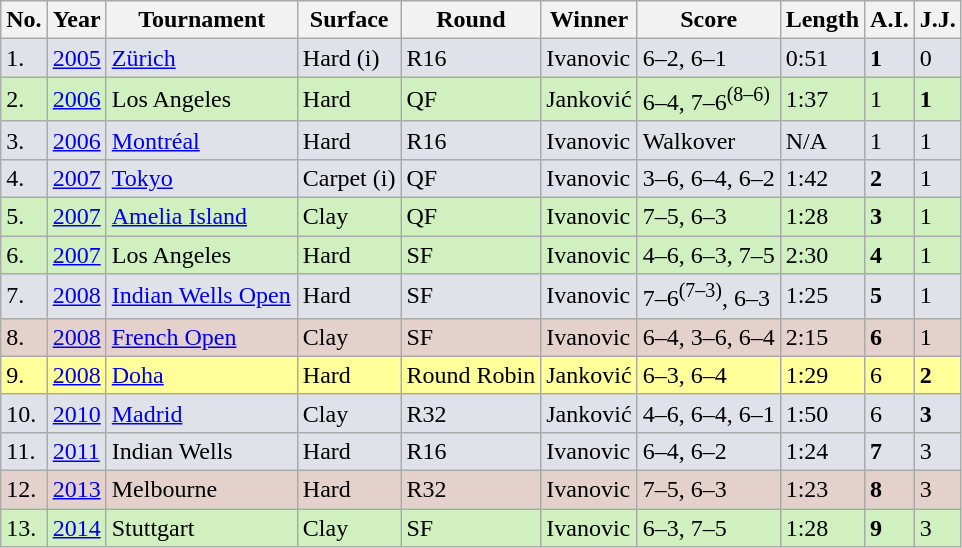<table class="sortable collapsible autocollapse sortable wikitable">
<tr style="background:#eee;">
<th>No.</th>
<th>Year</th>
<th style="width:120px;">Tournament</th>
<th>Surface</th>
<th>Round</th>
<th>Winner</th>
<th>Score</th>
<th>Length</th>
<th>A.I.</th>
<th>J.J.</th>
</tr>
<tr style="background:#dfe2e9;">
<td>1.</td>
<td><a href='#'>2005</a></td>
<td> <a href='#'>Zürich</a></td>
<td>Hard (i)</td>
<td>R16</td>
<td>Ivanovic</td>
<td>6–2, 6–1</td>
<td>0:51</td>
<td><strong>1</strong></td>
<td>0</td>
</tr>
<tr style="background:#d0f0c0;">
<td>2.</td>
<td><a href='#'>2006</a></td>
<td> Los Angeles</td>
<td>Hard</td>
<td>QF</td>
<td>Janković</td>
<td>6–4, 7–6<sup>(8–6)</sup></td>
<td>1:37</td>
<td>1</td>
<td><strong>1</strong></td>
</tr>
<tr style="background:#dfe2e9;">
<td>3.</td>
<td><a href='#'>2006</a></td>
<td> <a href='#'>Montréal</a></td>
<td>Hard</td>
<td>R16</td>
<td>Ivanovic</td>
<td>Walkover</td>
<td>N/A</td>
<td>1</td>
<td>1</td>
</tr>
<tr style="background:#dfe2e9;">
<td>4.</td>
<td><a href='#'>2007</a></td>
<td> <a href='#'>Tokyo</a></td>
<td>Carpet (i)</td>
<td>QF</td>
<td>Ivanovic</td>
<td>3–6, 6–4, 6–2</td>
<td>1:42</td>
<td><strong>2</strong></td>
<td>1</td>
</tr>
<tr style="background:#d0f0c0;">
<td>5.</td>
<td><a href='#'>2007</a></td>
<td> <a href='#'>Amelia Island</a></td>
<td>Clay</td>
<td>QF</td>
<td>Ivanovic</td>
<td>7–5, 6–3</td>
<td>1:28</td>
<td><strong>3</strong></td>
<td>1</td>
</tr>
<tr style="background:#d0f0c0;">
<td>6.</td>
<td><a href='#'>2007</a></td>
<td> Los Angeles</td>
<td>Hard</td>
<td>SF</td>
<td>Ivanovic</td>
<td>4–6, 6–3, 7–5</td>
<td>2:30</td>
<td><strong>4</strong></td>
<td>1</td>
</tr>
<tr style="background:#dfe2e9;">
<td>7.</td>
<td><a href='#'>2008</a></td>
<td> <a href='#'>Indian Wells Open</a></td>
<td>Hard</td>
<td>SF</td>
<td>Ivanovic</td>
<td>7–6<sup>(7–3)</sup>, 6–3</td>
<td>1:25</td>
<td><strong>5</strong></td>
<td>1</td>
</tr>
<tr style="background:#e5d1cb;">
<td>8.</td>
<td><a href='#'>2008</a></td>
<td> <a href='#'>French Open</a></td>
<td>Clay</td>
<td>SF</td>
<td>Ivanovic</td>
<td>6–4, 3–6, 6–4</td>
<td>2:15</td>
<td><strong>6</strong></td>
<td>1</td>
</tr>
<tr style="background:#ff9;">
<td>9.</td>
<td><a href='#'>2008</a></td>
<td> <a href='#'>Doha</a></td>
<td>Hard</td>
<td>Round Robin</td>
<td>Janković</td>
<td>6–3, 6–4</td>
<td>1:29</td>
<td>6</td>
<td><strong>2</strong></td>
</tr>
<tr style="background:#dfe2e9;">
<td>10.</td>
<td><a href='#'>2010</a></td>
<td> <a href='#'>Madrid</a></td>
<td>Clay</td>
<td>R32</td>
<td>Janković</td>
<td>4–6, 6–4, 6–1</td>
<td>1:50</td>
<td>6</td>
<td><strong>3</strong></td>
</tr>
<tr style="background:#dfe2e9;">
<td>11.</td>
<td><a href='#'>2011</a></td>
<td> Indian Wells</td>
<td>Hard</td>
<td>R16</td>
<td>Ivanovic</td>
<td>6–4, 6–2</td>
<td>1:24</td>
<td><strong>7</strong></td>
<td>3</td>
</tr>
<tr style="background:#e5d1cb;">
<td>12.</td>
<td><a href='#'>2013</a></td>
<td> Melbourne</td>
<td>Hard</td>
<td>R32</td>
<td>Ivanovic</td>
<td>7–5, 6–3</td>
<td>1:23</td>
<td><strong>8</strong></td>
<td>3</td>
</tr>
<tr style="background:#d0f0c0;">
<td>13.</td>
<td><a href='#'>2014</a></td>
<td> Stuttgart</td>
<td>Clay</td>
<td>SF</td>
<td>Ivanovic</td>
<td>6–3, 7–5</td>
<td>1:28</td>
<td><strong>9</strong></td>
<td>3</td>
</tr>
</table>
